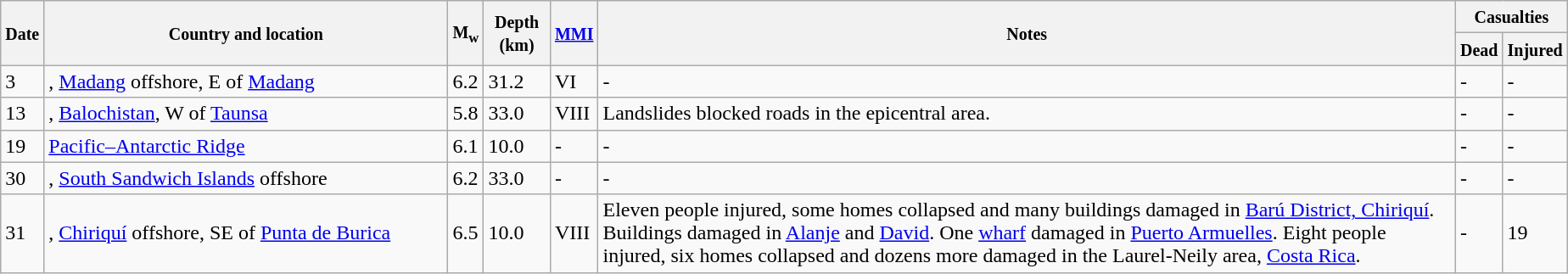<table class="wikitable sortable" style="border:1px black;  margin-left:1em;">
<tr>
<th rowspan="2"><small>Date</small></th>
<th rowspan="2" style="width: 310px"><small>Country and location</small></th>
<th rowspan="2"><small>M<sub>w</sub></small></th>
<th rowspan="2"><small>Depth (km)</small></th>
<th rowspan="2"><small><a href='#'>MMI</a></small></th>
<th rowspan="2" class="unsortable"><small>Notes</small></th>
<th colspan="2"><small>Casualties</small></th>
</tr>
<tr>
<th><small>Dead</small></th>
<th><small>Injured</small></th>
</tr>
<tr>
<td>3</td>
<td>, <a href='#'>Madang</a> offshore,  E of <a href='#'>Madang</a></td>
<td>6.2</td>
<td>31.2</td>
<td>VI</td>
<td>-</td>
<td>-</td>
<td>-</td>
</tr>
<tr>
<td>13</td>
<td>, <a href='#'>Balochistan</a>,  W of <a href='#'>Taunsa</a></td>
<td>5.8</td>
<td>33.0</td>
<td>VIII</td>
<td>Landslides blocked roads in the epicentral area.</td>
<td>-</td>
<td>-</td>
</tr>
<tr>
<td>19</td>
<td><a href='#'>Pacific–Antarctic Ridge</a></td>
<td>6.1</td>
<td>10.0</td>
<td>-</td>
<td>-</td>
<td>-</td>
<td>-</td>
</tr>
<tr>
<td>30</td>
<td>, <a href='#'>South Sandwich Islands</a> offshore</td>
<td>6.2</td>
<td>33.0</td>
<td>-</td>
<td>-</td>
<td>-</td>
<td>-</td>
</tr>
<tr>
<td>31</td>
<td>, <a href='#'>Chiriquí</a> offshore,  SE of <a href='#'>Punta de Burica</a></td>
<td>6.5</td>
<td>10.0</td>
<td>VIII</td>
<td>Eleven people injured, some homes collapsed and many buildings damaged in <a href='#'>Barú District, Chiriquí</a>. Buildings damaged in <a href='#'>Alanje</a> and <a href='#'>David</a>. One <a href='#'>wharf</a> damaged in <a href='#'>Puerto Armuelles</a>. Eight people injured, six homes collapsed and dozens more damaged in the Laurel-Neily area, <a href='#'>Costa Rica</a>.</td>
<td>-</td>
<td>19</td>
</tr>
<tr>
</tr>
</table>
